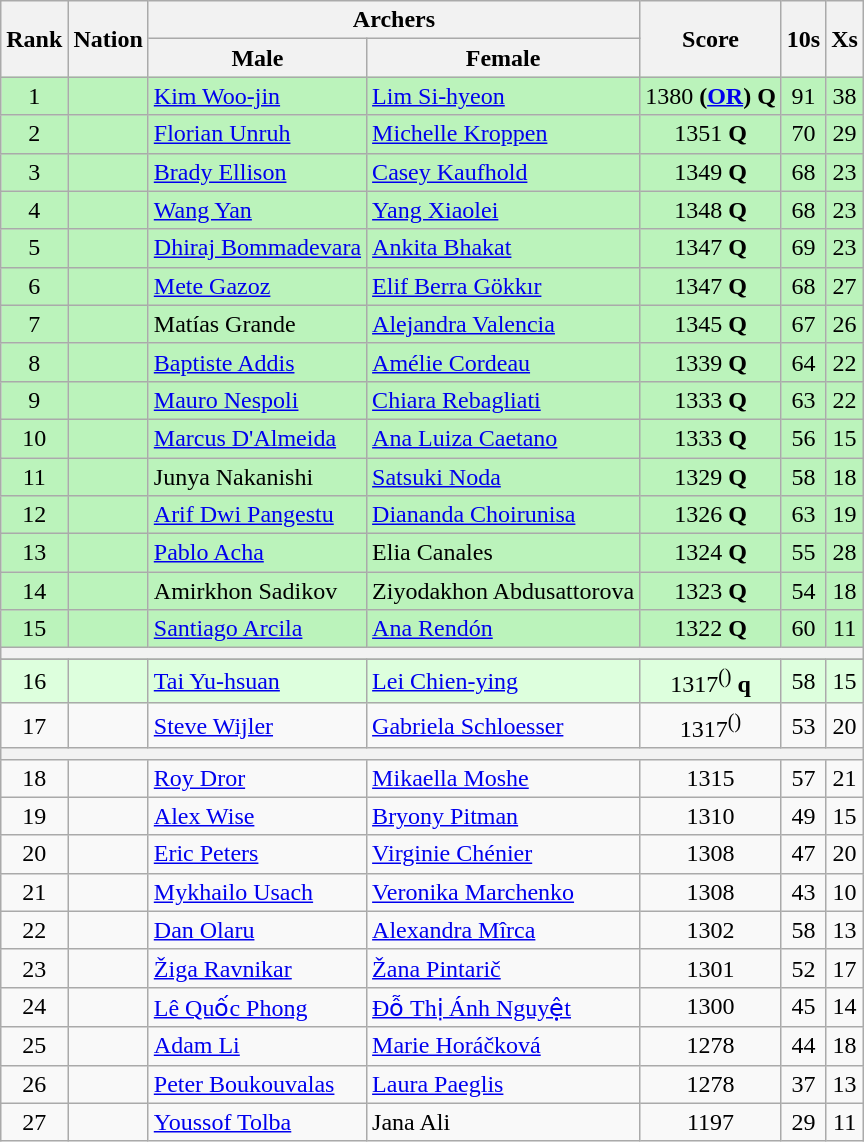<table class="wikitable sortable" style="text-align:center">
<tr>
<th rowspan=2>Rank</th>
<th rowspan=2>Nation</th>
<th colspan=2>Archers</th>
<th rowspan=2>Score</th>
<th rowspan=2>10s</th>
<th rowspan=2>Xs</th>
</tr>
<tr>
<th>Male</th>
<th>Female</th>
</tr>
<tr bgcolor=#bbf3bb>
<td>1</td>
<td align="left"></td>
<td align="left"><a href='#'>Kim Woo-jin</a></td>
<td align="left"><a href='#'>Lim Si-hyeon</a></td>
<td>1380 <strong>(<a href='#'>OR</a>) Q</strong></td>
<td>91</td>
<td>38</td>
</tr>
<tr bgcolor=#bbf3bb>
<td>2</td>
<td align="left"></td>
<td align="left"><a href='#'>Florian Unruh</a></td>
<td align="left"><a href='#'>Michelle Kroppen</a></td>
<td>1351 <strong>Q</strong></td>
<td>70</td>
<td>29</td>
</tr>
<tr bgcolor=#bbf3bb>
<td>3</td>
<td align="left"></td>
<td align="left"><a href='#'>Brady Ellison</a></td>
<td align="left"><a href='#'>Casey Kaufhold</a></td>
<td>1349 <strong>Q</strong></td>
<td>68</td>
<td>23</td>
</tr>
<tr bgcolor=#bbf3bb>
<td>4</td>
<td align="left"></td>
<td align="left"><a href='#'>Wang Yan</a></td>
<td align="left"><a href='#'>Yang Xiaolei</a></td>
<td>1348 <strong>Q</strong></td>
<td>68</td>
<td>23</td>
</tr>
<tr bgcolor=#bbf3bb>
<td>5</td>
<td align="left"></td>
<td align="left"><a href='#'>Dhiraj Bommadevara</a></td>
<td align="left"><a href='#'>Ankita Bhakat</a></td>
<td>1347 <strong>Q</strong></td>
<td>69</td>
<td>23</td>
</tr>
<tr bgcolor=#bbf3bb>
<td>6</td>
<td align="left"></td>
<td align="left"><a href='#'>Mete Gazoz</a></td>
<td align="left"><a href='#'>Elif Berra Gökkır</a></td>
<td>1347 <strong>Q</strong></td>
<td>68</td>
<td>27</td>
</tr>
<tr bgcolor=#bbf3bb>
<td>7</td>
<td align="left"></td>
<td align="left">Matías Grande</td>
<td align="left"><a href='#'>Alejandra Valencia</a></td>
<td>1345 <strong>Q</strong></td>
<td>67</td>
<td>26</td>
</tr>
<tr bgcolor=#bbf3bb>
<td>8</td>
<td align="left"></td>
<td align="left"><a href='#'>Baptiste Addis</a></td>
<td align="left"><a href='#'>Amélie Cordeau</a></td>
<td>1339 <strong>Q</strong></td>
<td>64</td>
<td>22</td>
</tr>
<tr bgcolor=#bbf3bb>
<td>9</td>
<td align="left"></td>
<td align="left"><a href='#'>Mauro Nespoli</a></td>
<td align="left"><a href='#'>Chiara Rebagliati</a></td>
<td>1333 <strong>Q</strong></td>
<td>63</td>
<td>22</td>
</tr>
<tr bgcolor=#bbf3bb>
<td>10</td>
<td align="left"></td>
<td align="left"><a href='#'>Marcus D'Almeida</a></td>
<td align="left"><a href='#'>Ana Luiza Caetano</a></td>
<td>1333 <strong>Q</strong></td>
<td>56</td>
<td>15</td>
</tr>
<tr bgcolor=#bbf3bb>
<td>11</td>
<td align="left"></td>
<td align="left">Junya Nakanishi</td>
<td align="left"><a href='#'>Satsuki Noda</a></td>
<td>1329 <strong>Q</strong></td>
<td>58</td>
<td>18</td>
</tr>
<tr bgcolor=#bbf3bb>
<td>12</td>
<td align="left"></td>
<td align="left"><a href='#'>Arif Dwi Pangestu</a></td>
<td align="left"><a href='#'>Diananda Choirunisa</a></td>
<td>1326 <strong>Q</strong></td>
<td>63</td>
<td>19</td>
</tr>
<tr bgcolor=#bbf3bb>
<td>13</td>
<td align="left"></td>
<td align="left"><a href='#'>Pablo Acha</a></td>
<td align="left">Elia Canales</td>
<td>1324 <strong>Q</strong></td>
<td>55</td>
<td>28</td>
</tr>
<tr bgcolor=#bbf3bb>
<td>14</td>
<td align="left"></td>
<td align="left">Amirkhon Sadikov</td>
<td align="left">Ziyodakhon Abdusattorova</td>
<td>1323 <strong>Q</strong></td>
<td>54</td>
<td>18</td>
</tr>
<tr bgcolor=#bbf3bb>
<td>15</td>
<td align="left"></td>
<td align="left"><a href='#'>Santiago Arcila</a></td>
<td align="left"><a href='#'>Ana Rendón</a></td>
<td>1322 <strong>Q</strong></td>
<td>60</td>
<td>11</td>
</tr>
<tr>
<th colspan="7"></th>
</tr>
<tr>
</tr>
<tr bgcolor=#ddffdd>
<td>16</td>
<td align="left"></td>
<td align="left"><a href='#'>Tai Yu-hsuan</a></td>
<td align="left"><a href='#'>Lei Chien-ying</a></td>
<td>1317<sup>()</sup> <strong>q</strong></td>
<td>58</td>
<td>15</td>
</tr>
<tr>
<td>17</td>
<td align="left"></td>
<td align="left"><a href='#'>Steve Wijler</a></td>
<td align="left"><a href='#'>Gabriela Schloesser</a></td>
<td>1317<sup>()</sup></td>
<td>53</td>
<td>20</td>
</tr>
<tr>
<th colspan="7"></th>
</tr>
<tr>
<td>18</td>
<td align="left"></td>
<td align="left"><a href='#'>Roy Dror</a></td>
<td align="left"><a href='#'>Mikaella Moshe</a></td>
<td>1315</td>
<td>57</td>
<td>21</td>
</tr>
<tr>
<td>19</td>
<td align="left"></td>
<td align="left"><a href='#'>Alex Wise</a></td>
<td align="left"><a href='#'>Bryony Pitman</a></td>
<td>1310</td>
<td>49</td>
<td>15</td>
</tr>
<tr>
<td>20</td>
<td align="left"></td>
<td align="left"><a href='#'>Eric Peters</a></td>
<td align="left"><a href='#'>Virginie Chénier</a></td>
<td>1308</td>
<td>47</td>
<td>20</td>
</tr>
<tr>
<td>21</td>
<td align="left"></td>
<td align="left"><a href='#'>Mykhailo Usach</a></td>
<td align="left"><a href='#'>Veronika Marchenko</a></td>
<td>1308</td>
<td>43</td>
<td>10</td>
</tr>
<tr>
<td>22</td>
<td align="left"></td>
<td align="left"><a href='#'>Dan Olaru</a></td>
<td align="left"><a href='#'>Alexandra Mîrca</a></td>
<td>1302</td>
<td>58</td>
<td>13</td>
</tr>
<tr>
<td>23</td>
<td align="left"></td>
<td align="left"><a href='#'>Žiga Ravnikar</a></td>
<td align="left"><a href='#'>Žana Pintarič</a></td>
<td>1301</td>
<td>52</td>
<td>17</td>
</tr>
<tr>
<td>24</td>
<td align="left"></td>
<td align="left"><a href='#'>Lê Quốc Phong</a></td>
<td align="left"><a href='#'>Đỗ Thị Ánh Nguyệt</a></td>
<td>1300</td>
<td>45</td>
<td>14</td>
</tr>
<tr>
<td>25</td>
<td align="left"></td>
<td align="left"><a href='#'>Adam Li</a></td>
<td align="left"><a href='#'>Marie Horáčková</a></td>
<td>1278</td>
<td>44</td>
<td>18</td>
</tr>
<tr>
<td>26</td>
<td align="left"></td>
<td align="left"><a href='#'>Peter Boukouvalas</a></td>
<td align="left"><a href='#'>Laura Paeglis</a></td>
<td>1278</td>
<td>37</td>
<td>13</td>
</tr>
<tr>
<td>27</td>
<td align="left"></td>
<td align="left"><a href='#'>Youssof Tolba</a></td>
<td align="left">Jana Ali</td>
<td>1197</td>
<td>29</td>
<td>11</td>
</tr>
</table>
